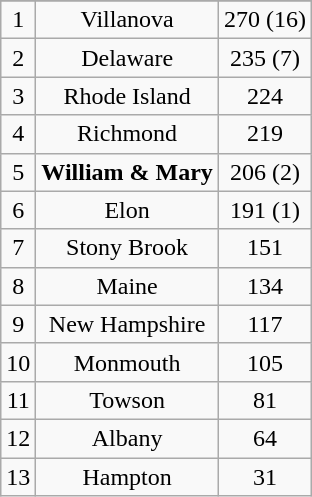<table class="wikitable">
<tr align="center">
</tr>
<tr align="center">
<td>1</td>
<td>Villanova</td>
<td>270 (16)</td>
</tr>
<tr align="center">
<td>2</td>
<td>Delaware</td>
<td>235 (7)</td>
</tr>
<tr align="center">
<td>3</td>
<td>Rhode Island</td>
<td>224</td>
</tr>
<tr align="center">
<td>4</td>
<td>Richmond</td>
<td>219</td>
</tr>
<tr align="center">
<td>5</td>
<td><strong>William & Mary</strong></td>
<td>206 (2)</td>
</tr>
<tr align="center">
<td>6</td>
<td>Elon</td>
<td>191 (1)</td>
</tr>
<tr align="center">
<td>7</td>
<td>Stony Brook</td>
<td>151</td>
</tr>
<tr align="center">
<td>8</td>
<td>Maine</td>
<td>134</td>
</tr>
<tr align="center">
<td>9</td>
<td>New Hampshire</td>
<td>117</td>
</tr>
<tr align="center">
<td>10</td>
<td>Monmouth</td>
<td>105</td>
</tr>
<tr align="center">
<td>11</td>
<td>Towson</td>
<td>81</td>
</tr>
<tr align="center">
<td>12</td>
<td>Albany</td>
<td>64</td>
</tr>
<tr align="center">
<td>13</td>
<td>Hampton</td>
<td>31</td>
</tr>
</table>
